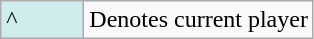<table class="wikitable">
<tr>
<td style="background:#cfecec; width:3em;">^</td>
<td>Denotes current player</td>
</tr>
</table>
